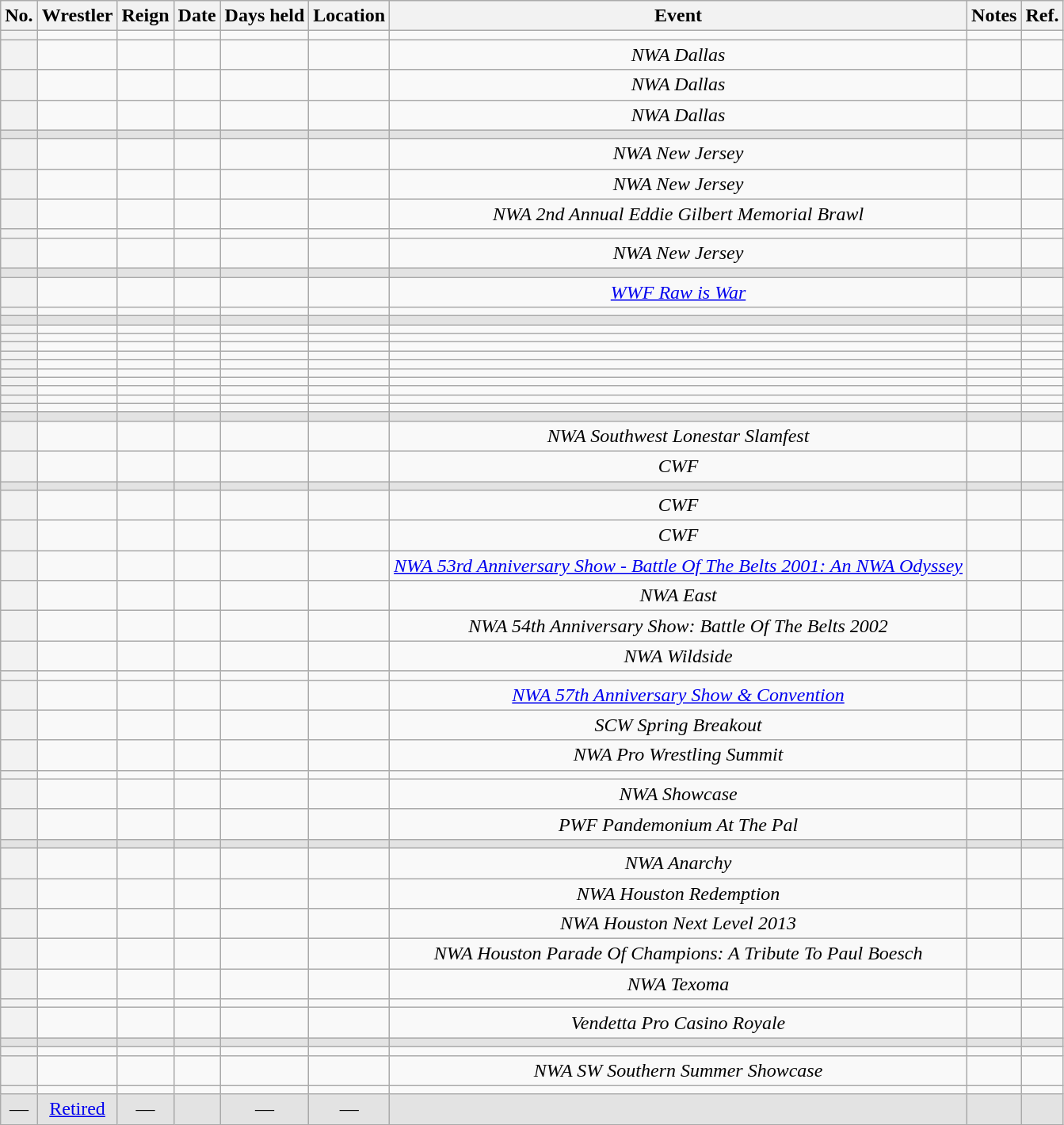<table class="wikitable sortable" style="text-align: center">
<tr>
<th>No.</th>
<th>Wrestler</th>
<th>Reign</th>
<th>Date</th>
<th>Days held</th>
<th>Location</th>
<th>Event</th>
<th>Notes</th>
<th>Ref.</th>
</tr>
<tr>
<th></th>
<td></td>
<td></td>
<td></td>
<td></td>
<td></td>
<td></td>
<td align="left"></td>
<td></td>
</tr>
<tr>
<th></th>
<td></td>
<td></td>
<td></td>
<td></td>
<td></td>
<td><em>NWA Dallas</em></td>
<td></td>
<td></td>
</tr>
<tr>
<th></th>
<td></td>
<td></td>
<td></td>
<td></td>
<td></td>
<td><em>NWA Dallas</em></td>
<td></td>
<td></td>
</tr>
<tr>
<th></th>
<td></td>
<td></td>
<td></td>
<td></td>
<td></td>
<td><em>NWA Dallas</em></td>
<td></td>
<td></td>
</tr>
<tr style="background:#e3e3e3">
<td></td>
<td></td>
<td></td>
<td></td>
<td></td>
<td></td>
<td></td>
<td align="left"></td>
<td></td>
</tr>
<tr>
<th></th>
<td></td>
<td></td>
<td></td>
<td></td>
<td></td>
<td><em>NWA New Jersey</em></td>
<td align="left"></td>
<td></td>
</tr>
<tr>
<th></th>
<td></td>
<td></td>
<td></td>
<td></td>
<td></td>
<td><em>NWA New Jersey</em></td>
<td align="left"></td>
<td></td>
</tr>
<tr>
<th></th>
<td></td>
<td></td>
<td></td>
<td></td>
<td></td>
<td><em>NWA 2nd Annual Eddie Gilbert Memorial Brawl</em></td>
<td></td>
<td></td>
</tr>
<tr>
<th></th>
<td></td>
<td></td>
<td></td>
<td></td>
<td></td>
<td></td>
<td></td>
<td></td>
</tr>
<tr>
<th></th>
<td></td>
<td></td>
<td></td>
<td></td>
<td></td>
<td><em>NWA New Jersey</em></td>
<td></td>
<td></td>
</tr>
<tr style="background:#e3e3e3">
<td></td>
<td></td>
<td></td>
<td></td>
<td></td>
<td></td>
<td></td>
<td align="left"></td>
<td></td>
</tr>
<tr>
<th></th>
<td></td>
<td></td>
<td></td>
<td></td>
<td></td>
<td><em><a href='#'>WWF Raw is War</a></em></td>
<td align="left"></td>
<td></td>
</tr>
<tr>
<th></th>
<td></td>
<td></td>
<td></td>
<td></td>
<td></td>
<td></td>
<td align="left"></td>
<td></td>
</tr>
<tr style="background:#e3e3e3">
<td></td>
<td></td>
<td></td>
<td></td>
<td></td>
<td></td>
<td></td>
<td align="left"></td>
<td></td>
</tr>
<tr>
<th></th>
<td></td>
<td></td>
<td></td>
<td></td>
<td></td>
<td></td>
<td align="left"></td>
<td></td>
</tr>
<tr>
<th></th>
<td></td>
<td></td>
<td></td>
<td></td>
<td></td>
<td></td>
<td></td>
<td></td>
</tr>
<tr>
<th></th>
<td></td>
<td></td>
<td></td>
<td></td>
<td></td>
<td></td>
<td></td>
<td></td>
</tr>
<tr>
<th></th>
<td></td>
<td></td>
<td></td>
<td></td>
<td></td>
<td></td>
<td></td>
<td></td>
</tr>
<tr>
<th></th>
<td></td>
<td></td>
<td></td>
<td></td>
<td></td>
<td></td>
<td></td>
<td></td>
</tr>
<tr>
<th></th>
<td></td>
<td></td>
<td></td>
<td></td>
<td></td>
<td></td>
<td></td>
<td></td>
</tr>
<tr>
<th></th>
<td></td>
<td></td>
<td></td>
<td></td>
<td></td>
<td></td>
<td></td>
<td></td>
</tr>
<tr>
<th></th>
<td></td>
<td></td>
<td></td>
<td></td>
<td></td>
<td></td>
<td></td>
<td></td>
</tr>
<tr>
<th></th>
<td></td>
<td></td>
<td></td>
<td></td>
<td></td>
<td></td>
<td></td>
<td></td>
</tr>
<tr>
<th></th>
<td></td>
<td></td>
<td></td>
<td></td>
<td></td>
<td></td>
<td></td>
<td></td>
</tr>
<tr style="background:#e3e3e3">
<td></td>
<td></td>
<td></td>
<td></td>
<td></td>
<td></td>
<td></td>
<td align="left"></td>
<td></td>
</tr>
<tr>
<th></th>
<td></td>
<td></td>
<td></td>
<td></td>
<td></td>
<td><em>NWA Southwest Lonestar Slamfest</em></td>
<td align="left"></td>
<td></td>
</tr>
<tr>
<th></th>
<td></td>
<td></td>
<td></td>
<td></td>
<td></td>
<td><em>CWF</em></td>
<td></td>
<td></td>
</tr>
<tr style="background:#e3e3e3">
<td></td>
<td></td>
<td></td>
<td></td>
<td></td>
<td></td>
<td></td>
<td align="left"></td>
<td></td>
</tr>
<tr>
<th></th>
<td></td>
<td></td>
<td></td>
<td></td>
<td></td>
<td><em>CWF</em></td>
<td align="left"></td>
<td></td>
</tr>
<tr>
<th></th>
<td></td>
<td></td>
<td></td>
<td></td>
<td></td>
<td><em>CWF</em></td>
<td></td>
<td></td>
</tr>
<tr>
<th></th>
<td></td>
<td></td>
<td></td>
<td></td>
<td></td>
<td><em><a href='#'>NWA 53rd Anniversary Show - Battle Of The Belts 2001: An NWA Odyssey</a></em></td>
<td align="left"></td>
<td></td>
</tr>
<tr>
<th></th>
<td></td>
<td></td>
<td></td>
<td></td>
<td></td>
<td><em>NWA East</em></td>
<td></td>
<td></td>
</tr>
<tr>
<th></th>
<td></td>
<td></td>
<td></td>
<td></td>
<td></td>
<td><em>NWA 54th Anniversary Show: Battle Of The Belts 2002</em></td>
<td></td>
<td></td>
</tr>
<tr>
<th></th>
<td></td>
<td></td>
<td></td>
<td></td>
<td></td>
<td><em>NWA Wildside</em></td>
<td></td>
<td></td>
</tr>
<tr>
<th></th>
<td></td>
<td></td>
<td></td>
<td></td>
<td></td>
<td></td>
<td></td>
<td></td>
</tr>
<tr>
<th></th>
<td></td>
<td></td>
<td></td>
<td></td>
<td></td>
<td><em><a href='#'>NWA 57th Anniversary Show & Convention</a></em></td>
<td align="left"></td>
<td></td>
</tr>
<tr>
<th></th>
<td></td>
<td></td>
<td></td>
<td></td>
<td></td>
<td><em>SCW Spring Breakout</em></td>
<td></td>
<td></td>
</tr>
<tr>
<th></th>
<td></td>
<td></td>
<td></td>
<td></td>
<td></td>
<td><em>NWA Pro Wrestling Summit</em></td>
<td></td>
<td></td>
</tr>
<tr>
<th></th>
<td></td>
<td></td>
<td></td>
<td></td>
<td></td>
<td></td>
<td></td>
<td></td>
</tr>
<tr>
<th></th>
<td></td>
<td></td>
<td></td>
<td></td>
<td></td>
<td><em>NWA Showcase</em></td>
<td></td>
<td></td>
</tr>
<tr>
<th></th>
<td></td>
<td></td>
<td></td>
<td></td>
<td></td>
<td><em>PWF Pandemonium At The Pal</em></td>
<td></td>
<td></td>
</tr>
<tr style="background:#e3e3e3">
<td></td>
<td></td>
<td></td>
<td></td>
<td></td>
<td></td>
<td></td>
<td align="left"></td>
<td></td>
</tr>
<tr>
<th></th>
<td></td>
<td></td>
<td></td>
<td></td>
<td></td>
<td><em>NWA Anarchy</em></td>
<td align="left"></td>
<td></td>
</tr>
<tr>
<th></th>
<td></td>
<td></td>
<td></td>
<td></td>
<td></td>
<td><em>NWA Houston Redemption</em></td>
<td></td>
<td></td>
</tr>
<tr>
<th></th>
<td></td>
<td></td>
<td></td>
<td></td>
<td></td>
<td><em>NWA Houston Next Level 2013</em></td>
<td></td>
<td></td>
</tr>
<tr>
<th></th>
<td></td>
<td></td>
<td></td>
<td></td>
<td></td>
<td><em>NWA Houston Parade Of Champions: A Tribute To Paul Boesch</em></td>
<td align="left"></td>
<td></td>
</tr>
<tr>
<th></th>
<td></td>
<td></td>
<td></td>
<td></td>
<td></td>
<td><em>NWA Texoma</em></td>
<td></td>
<td></td>
</tr>
<tr>
<th></th>
<td></td>
<td></td>
<td></td>
<td></td>
<td></td>
<td></td>
<td></td>
<td></td>
</tr>
<tr>
<th></th>
<td></td>
<td></td>
<td></td>
<td></td>
<td></td>
<td><em>Vendetta Pro Casino Royale</em></td>
<td align="left"></td>
<td></td>
</tr>
<tr style="background:#e3e3e3">
<td></td>
<td></td>
<td></td>
<td></td>
<td></td>
<td></td>
<td></td>
<td align="left"></td>
<td></td>
</tr>
<tr>
<th></th>
<td></td>
<td></td>
<td></td>
<td></td>
<td></td>
<td></td>
<td align="left"></td>
<td></td>
</tr>
<tr>
<th></th>
<td></td>
<td></td>
<td></td>
<td></td>
<td></td>
<td><em>NWA SW Southern Summer Showcase</em></td>
<td></td>
<td></td>
</tr>
<tr>
<th></th>
<td></td>
<td></td>
<td></td>
<td></td>
<td></td>
<td></td>
<td></td>
<td></td>
</tr>
<tr style="background: #e3e3e3;">
<td>—</td>
<td><a href='#'>Retired</a></td>
<td>—</td>
<td></td>
<td>—</td>
<td>—</td>
<td></td>
<td align="left"></td>
<td></td>
</tr>
</table>
